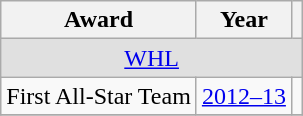<table class="wikitable">
<tr>
<th>Award</th>
<th>Year</th>
<th></th>
</tr>
<tr ALIGN="center" bgcolor="#e0e0e0">
<td colspan="3"><a href='#'>WHL</a></td>
</tr>
<tr>
<td>First All-Star Team</td>
<td><a href='#'>2012–13</a></td>
<td></td>
</tr>
<tr>
</tr>
</table>
